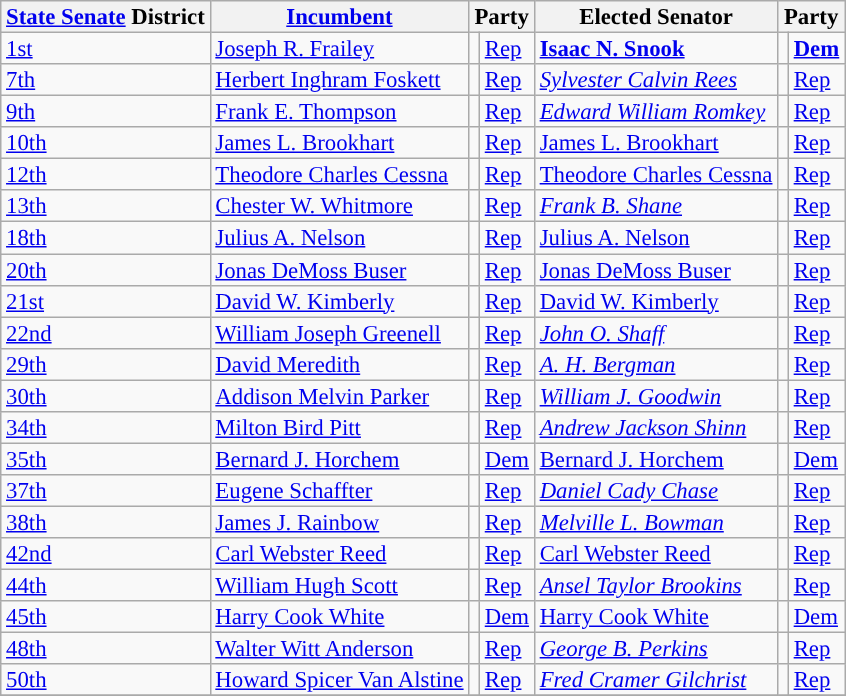<table class="sortable wikitable" style="font-size:95%;line-height:14px;">
<tr>
<th class="unsortable"><a href='#'>State Senate</a> District</th>
<th class="unsortable"><a href='#'>Incumbent</a></th>
<th colspan="2">Party</th>
<th class="unsortable">Elected Senator</th>
<th colspan="2">Party</th>
</tr>
<tr>
<td><a href='#'>1st</a></td>
<td><a href='#'>Joseph R. Frailey</a></td>
<td style="background:"></td>
<td><a href='#'>Rep</a></td>
<td><strong><a href='#'>Isaac N. Snook</a></strong></td>
<td style="background:"></td>
<td><strong><a href='#'>Dem</a></strong></td>
</tr>
<tr>
<td><a href='#'>7th</a></td>
<td><a href='#'>Herbert Inghram Foskett</a></td>
<td style="background:"></td>
<td><a href='#'>Rep</a></td>
<td><em><a href='#'>Sylvester Calvin Rees</a></em></td>
<td style="background:"></td>
<td><a href='#'>Rep</a></td>
</tr>
<tr>
<td><a href='#'>9th</a></td>
<td><a href='#'>Frank E. Thompson</a></td>
<td style="background:"></td>
<td><a href='#'>Rep</a></td>
<td><em><a href='#'>Edward William Romkey</a></em></td>
<td style="background:"></td>
<td><a href='#'>Rep</a></td>
</tr>
<tr>
<td><a href='#'>10th</a></td>
<td><a href='#'>James L. Brookhart</a></td>
<td style="background:"></td>
<td><a href='#'>Rep</a></td>
<td><a href='#'>James L. Brookhart</a></td>
<td style="background:"></td>
<td><a href='#'>Rep</a></td>
</tr>
<tr>
<td><a href='#'>12th</a></td>
<td><a href='#'>Theodore Charles Cessna</a></td>
<td style="background:"></td>
<td><a href='#'>Rep</a></td>
<td><a href='#'>Theodore Charles Cessna</a></td>
<td style="background:"></td>
<td><a href='#'>Rep</a></td>
</tr>
<tr>
<td><a href='#'>13th</a></td>
<td><a href='#'>Chester W. Whitmore</a></td>
<td style="background:"></td>
<td><a href='#'>Rep</a></td>
<td><em><a href='#'>Frank B. Shane</a></em></td>
<td style="background:"></td>
<td><a href='#'>Rep</a></td>
</tr>
<tr>
<td><a href='#'>18th</a></td>
<td><a href='#'>Julius A. Nelson</a></td>
<td style="background:"></td>
<td><a href='#'>Rep</a></td>
<td><a href='#'>Julius A. Nelson</a></td>
<td style="background:"></td>
<td><a href='#'>Rep</a></td>
</tr>
<tr>
<td><a href='#'>20th</a></td>
<td><a href='#'>Jonas DeMoss Buser</a></td>
<td style="background:"></td>
<td><a href='#'>Rep</a></td>
<td><a href='#'>Jonas DeMoss Buser</a></td>
<td style="background:"></td>
<td><a href='#'>Rep</a></td>
</tr>
<tr>
<td><a href='#'>21st</a></td>
<td><a href='#'>David W. Kimberly</a></td>
<td style="background:"></td>
<td><a href='#'>Rep</a></td>
<td><a href='#'>David W. Kimberly</a></td>
<td style="background:"></td>
<td><a href='#'>Rep</a></td>
</tr>
<tr>
<td><a href='#'>22nd</a></td>
<td><a href='#'>William Joseph Greenell</a></td>
<td style="background:"></td>
<td><a href='#'>Rep</a></td>
<td><em><a href='#'>John O. Shaff</a></em></td>
<td style="background:"></td>
<td><a href='#'>Rep</a></td>
</tr>
<tr>
<td><a href='#'>29th</a></td>
<td><a href='#'>David Meredith</a></td>
<td style="background:"></td>
<td><a href='#'>Rep</a></td>
<td><em><a href='#'>A. H. Bergman</a></em></td>
<td style="background:"></td>
<td><a href='#'>Rep</a></td>
</tr>
<tr>
<td><a href='#'>30th</a></td>
<td><a href='#'>Addison Melvin Parker</a></td>
<td style="background:"></td>
<td><a href='#'>Rep</a></td>
<td><em><a href='#'>William J. Goodwin</a></em></td>
<td style="background:"></td>
<td><a href='#'>Rep</a></td>
</tr>
<tr>
<td><a href='#'>34th</a></td>
<td><a href='#'>Milton Bird Pitt</a></td>
<td style="background:"></td>
<td><a href='#'>Rep</a></td>
<td><em><a href='#'>Andrew Jackson Shinn</a></em></td>
<td style="background:"></td>
<td><a href='#'>Rep</a></td>
</tr>
<tr>
<td><a href='#'>35th</a></td>
<td><a href='#'>Bernard J. Horchem</a></td>
<td style="background:"></td>
<td><a href='#'>Dem</a></td>
<td><a href='#'>Bernard J. Horchem</a></td>
<td style="background:"></td>
<td><a href='#'>Dem</a></td>
</tr>
<tr>
<td><a href='#'>37th</a></td>
<td><a href='#'>Eugene Schaffter</a></td>
<td style="background:"></td>
<td><a href='#'>Rep</a></td>
<td><em><a href='#'>Daniel Cady Chase</a></em></td>
<td style="background:"></td>
<td><a href='#'>Rep</a></td>
</tr>
<tr>
<td><a href='#'>38th</a></td>
<td><a href='#'>James J. Rainbow</a></td>
<td style="background:"></td>
<td><a href='#'>Rep</a></td>
<td><em><a href='#'>Melville L. Bowman</a></em></td>
<td style="background:"></td>
<td><a href='#'>Rep</a></td>
</tr>
<tr>
<td><a href='#'>42nd</a></td>
<td><a href='#'>Carl Webster Reed</a></td>
<td style="background:"></td>
<td><a href='#'>Rep</a></td>
<td><a href='#'>Carl Webster Reed</a></td>
<td style="background:"></td>
<td><a href='#'>Rep</a></td>
</tr>
<tr>
<td><a href='#'>44th</a></td>
<td><a href='#'>William Hugh Scott</a></td>
<td style="background:"></td>
<td><a href='#'>Rep</a></td>
<td><em><a href='#'>Ansel Taylor Brookins</a></em></td>
<td style="background:"></td>
<td><a href='#'>Rep</a></td>
</tr>
<tr>
<td><a href='#'>45th</a></td>
<td><a href='#'>Harry Cook White</a></td>
<td style="background:"></td>
<td><a href='#'>Dem</a></td>
<td><a href='#'>Harry Cook White</a></td>
<td style="background:"></td>
<td><a href='#'>Dem</a></td>
</tr>
<tr>
<td><a href='#'>48th</a></td>
<td><a href='#'>Walter Witt Anderson</a></td>
<td style="background:"></td>
<td><a href='#'>Rep</a></td>
<td><em><a href='#'>George B. Perkins</a></em></td>
<td style="background:"></td>
<td><a href='#'>Rep</a></td>
</tr>
<tr>
<td><a href='#'>50th</a></td>
<td><a href='#'>Howard Spicer Van Alstine</a></td>
<td style="background:"></td>
<td><a href='#'>Rep</a></td>
<td><em><a href='#'>Fred Cramer Gilchrist</a></em></td>
<td style="background:"></td>
<td><a href='#'>Rep</a></td>
</tr>
<tr>
</tr>
</table>
